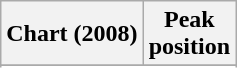<table class="wikitable sortable plainrowheaders">
<tr>
<th>Chart (2008)</th>
<th>Peak<br>position</th>
</tr>
<tr>
</tr>
<tr>
</tr>
<tr>
</tr>
<tr>
</tr>
</table>
